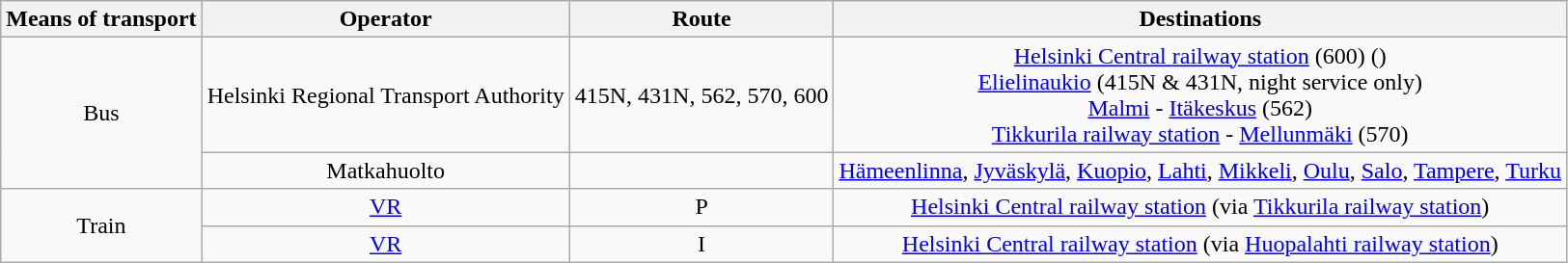<table class="wikitable" style="text-align: center;">
<tr>
<th>Means of transport</th>
<th>Operator</th>
<th>Route</th>
<th>Destinations</th>
</tr>
<tr>
<td rowspan=2> Bus</td>
<td>Helsinki Regional Transport Authority</td>
<td>415N, 431N, 562, 570, 600</td>
<td><a href='#'>Helsinki Central railway station</a> (600) ()<br><a href='#'>Elielinaukio</a> (415N & 431N, night service only)<br><a href='#'>Malmi</a> - <a href='#'>Itäkeskus</a> (562)<br><a href='#'>Tikkurila railway station</a> - <a href='#'>Mellunmäki</a> (570)</td>
</tr>
<tr>
<td>Matkahuolto</td>
<td></td>
<td><a href='#'>Hämeenlinna</a>, <a href='#'>Jyväskylä</a>, <a href='#'>Kuopio</a>, <a href='#'>Lahti</a>, <a href='#'>Mikkeli</a>, <a href='#'>Oulu</a>, <a href='#'>Salo</a>, <a href='#'>Tampere</a>, <a href='#'>Turku</a></td>
</tr>
<tr>
<td rowspan=2> Train</td>
<td><a href='#'>VR</a></td>
<td>P</td>
<td><a href='#'>Helsinki Central railway station</a> (via <a href='#'>Tikkurila railway station</a>)</td>
</tr>
<tr>
<td><a href='#'>VR</a></td>
<td>I</td>
<td><a href='#'>Helsinki Central railway station</a> (via <a href='#'>Huopalahti railway station</a>)</td>
</tr>
</table>
